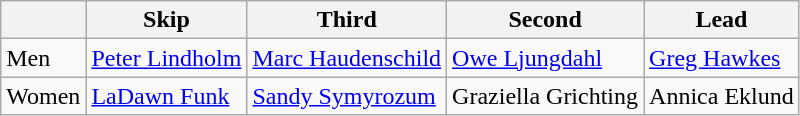<table class="wikitable">
<tr>
<th></th>
<th>Skip</th>
<th>Third</th>
<th>Second</th>
<th>Lead</th>
</tr>
<tr>
<td>Men</td>
<td> <a href='#'>Peter Lindholm</a></td>
<td> <a href='#'>Marc Haudenschild</a></td>
<td> <a href='#'>Owe Ljungdahl</a></td>
<td> <a href='#'>Greg Hawkes</a></td>
</tr>
<tr>
<td>Women</td>
<td> <a href='#'>LaDawn Funk</a></td>
<td> <a href='#'>Sandy Symyrozum</a></td>
<td> Graziella Grichting</td>
<td> Annica Eklund</td>
</tr>
</table>
